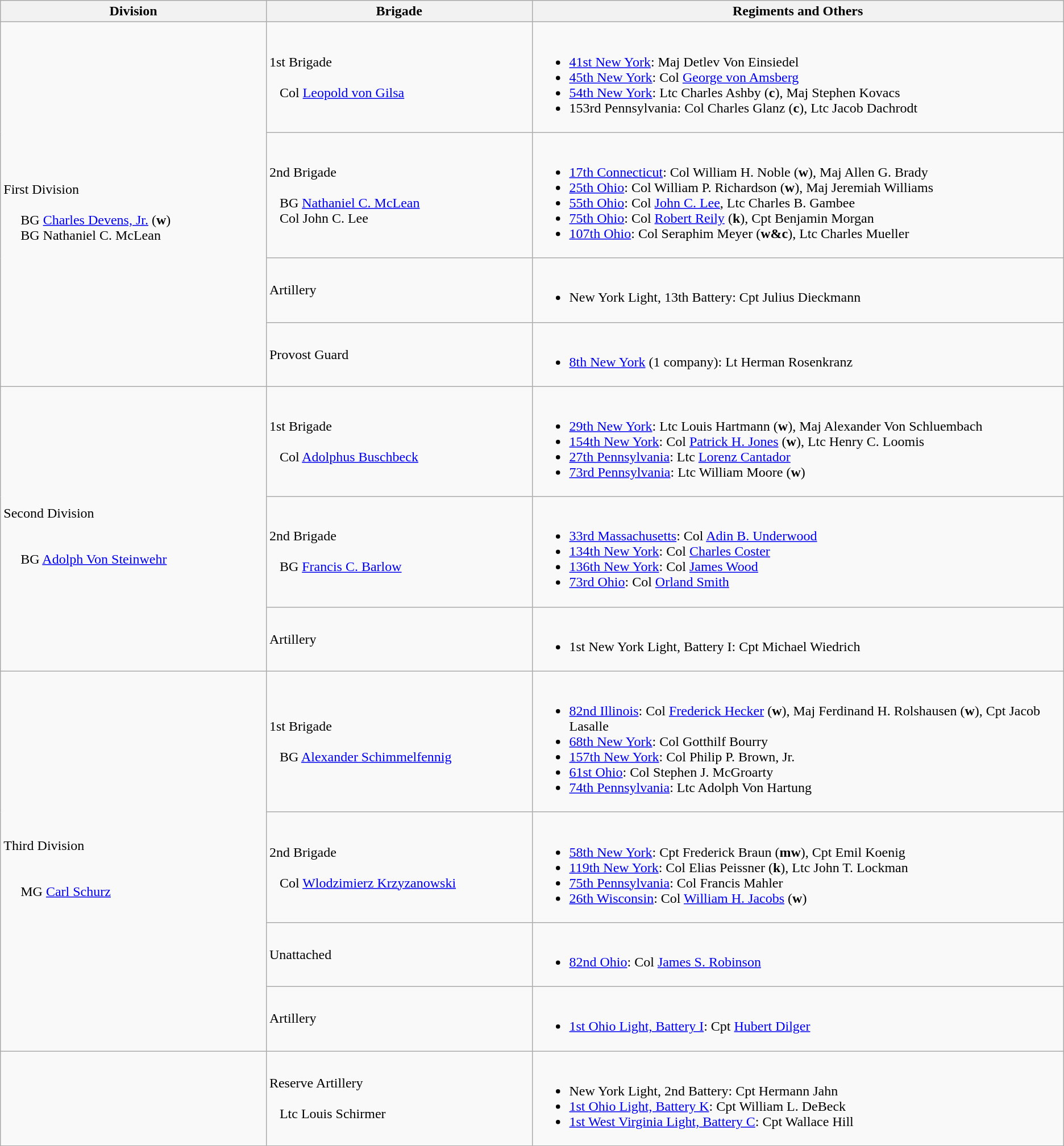<table class="wikitable">
<tr>
<th width=25%>Division</th>
<th width=25%>Brigade</th>
<th>Regiments and Others</th>
</tr>
<tr>
<td rowspan=4><br>First Division<br>
<br>    
BG <a href='#'>Charles Devens, Jr.</a> (<strong>w</strong>)
<br>    
BG Nathaniel C. McLean</td>
<td>1st Brigade<br><br>  
Col <a href='#'>Leopold von Gilsa</a></td>
<td><br><ul><li><a href='#'>41st New York</a>: Maj Detlev Von Einsiedel</li><li><a href='#'>45th New York</a>: Col <a href='#'>George von Amsberg</a></li><li><a href='#'>54th New York</a>: Ltc Charles Ashby (<strong>c</strong>), Maj Stephen Kovacs</li><li>153rd Pennsylvania: Col Charles Glanz (<strong>c</strong>), Ltc Jacob Dachrodt</li></ul></td>
</tr>
<tr>
<td>2nd Brigade<br><br>  
BG <a href='#'>Nathaniel C. McLean</a>
<br>  
Col John C. Lee</td>
<td><br><ul><li><a href='#'>17th Connecticut</a>: Col William H. Noble (<strong>w</strong>), Maj Allen G. Brady</li><li><a href='#'>25th Ohio</a>: Col William P. Richardson (<strong>w</strong>), Maj Jeremiah Williams</li><li><a href='#'>55th Ohio</a>: Col <a href='#'>John C. Lee</a>, Ltc Charles B. Gambee</li><li><a href='#'>75th Ohio</a>: Col <a href='#'>Robert Reily</a> (<strong>k</strong>), Cpt Benjamin Morgan</li><li><a href='#'>107th Ohio</a>: Col Seraphim Meyer (<strong>w&c</strong>), Ltc Charles Mueller</li></ul></td>
</tr>
<tr>
<td>Artillery</td>
<td><br><ul><li>New York Light, 13th Battery: Cpt Julius Dieckmann</li></ul></td>
</tr>
<tr>
<td>Provost Guard</td>
<td><br><ul><li><a href='#'>8th New York</a> (1 company): Lt Herman Rosenkranz</li></ul></td>
</tr>
<tr>
<td rowspan=3><br>Second Division<br><br><br>    
BG <a href='#'>Adolph Von Steinwehr</a></td>
<td>1st Brigade<br><br>  
Col <a href='#'>Adolphus Buschbeck</a></td>
<td><br><ul><li><a href='#'>29th New York</a>: Ltc Louis Hartmann (<strong>w</strong>), Maj Alexander Von Schluembach</li><li><a href='#'>154th New York</a>: Col <a href='#'>Patrick H. Jones</a> (<strong>w</strong>), Ltc Henry C. Loomis</li><li><a href='#'>27th Pennsylvania</a>: Ltc <a href='#'>Lorenz Cantador</a></li><li><a href='#'>73rd Pennsylvania</a>: Ltc William Moore (<strong>w</strong>)</li></ul></td>
</tr>
<tr>
<td>2nd Brigade<br><br>  
BG <a href='#'>Francis C. Barlow</a></td>
<td><br><ul><li><a href='#'>33rd Massachusetts</a>: Col <a href='#'>Adin B. Underwood</a></li><li><a href='#'>134th New York</a>: Col <a href='#'>Charles Coster</a></li><li><a href='#'>136th New York</a>: Col <a href='#'>James Wood</a></li><li><a href='#'>73rd Ohio</a>: Col <a href='#'>Orland Smith</a></li></ul></td>
</tr>
<tr>
<td>Artillery</td>
<td><br><ul><li>1st New York Light, Battery I: Cpt Michael Wiedrich</li></ul></td>
</tr>
<tr>
<td rowspan=4><br>Third Division<br><br><br>    
MG <a href='#'>Carl Schurz</a></td>
<td>1st Brigade<br><br>  
BG <a href='#'>Alexander Schimmelfennig</a></td>
<td><br><ul><li><a href='#'>82nd Illinois</a>: Col <a href='#'>Frederick Hecker</a> (<strong>w</strong>), Maj Ferdinand H. Rolshausen (<strong>w</strong>), Cpt Jacob Lasalle</li><li><a href='#'>68th New York</a>: Col Gotthilf Bourry</li><li><a href='#'>157th New York</a>: Col Philip P. Brown, Jr.</li><li><a href='#'>61st Ohio</a>: Col Stephen J. McGroarty</li><li><a href='#'>74th Pennsylvania</a>: Ltc Adolph Von Hartung</li></ul></td>
</tr>
<tr>
<td>2nd Brigade<br><br>  
Col <a href='#'>Wlodzimierz Krzyzanowski</a></td>
<td><br><ul><li><a href='#'>58th New York</a>: Cpt Frederick Braun (<strong>mw</strong>), Cpt Emil Koenig</li><li><a href='#'>119th New York</a>: Col Elias Peissner (<strong>k</strong>), Ltc John T. Lockman</li><li><a href='#'>75th Pennsylvania</a>: Col Francis Mahler</li><li><a href='#'>26th Wisconsin</a>: Col <a href='#'>William H. Jacobs</a> (<strong>w</strong>)</li></ul></td>
</tr>
<tr>
<td>Unattached</td>
<td><br><ul><li><a href='#'>82nd Ohio</a>: Col <a href='#'>James S. Robinson</a></li></ul></td>
</tr>
<tr>
<td>Artillery</td>
<td><br><ul><li><a href='#'>1st Ohio Light, Battery I</a>: Cpt <a href='#'>Hubert Dilger</a></li></ul></td>
</tr>
<tr>
<td></td>
<td>Reserve Artillery<br><br>  
Ltc Louis Schirmer</td>
<td><br><ul><li>New York Light, 2nd Battery: Cpt Hermann Jahn</li><li><a href='#'>1st Ohio Light, Battery K</a>: Cpt William L. DeBeck</li><li><a href='#'>1st West Virginia Light, Battery C</a>: Cpt Wallace Hill</li></ul></td>
</tr>
</table>
